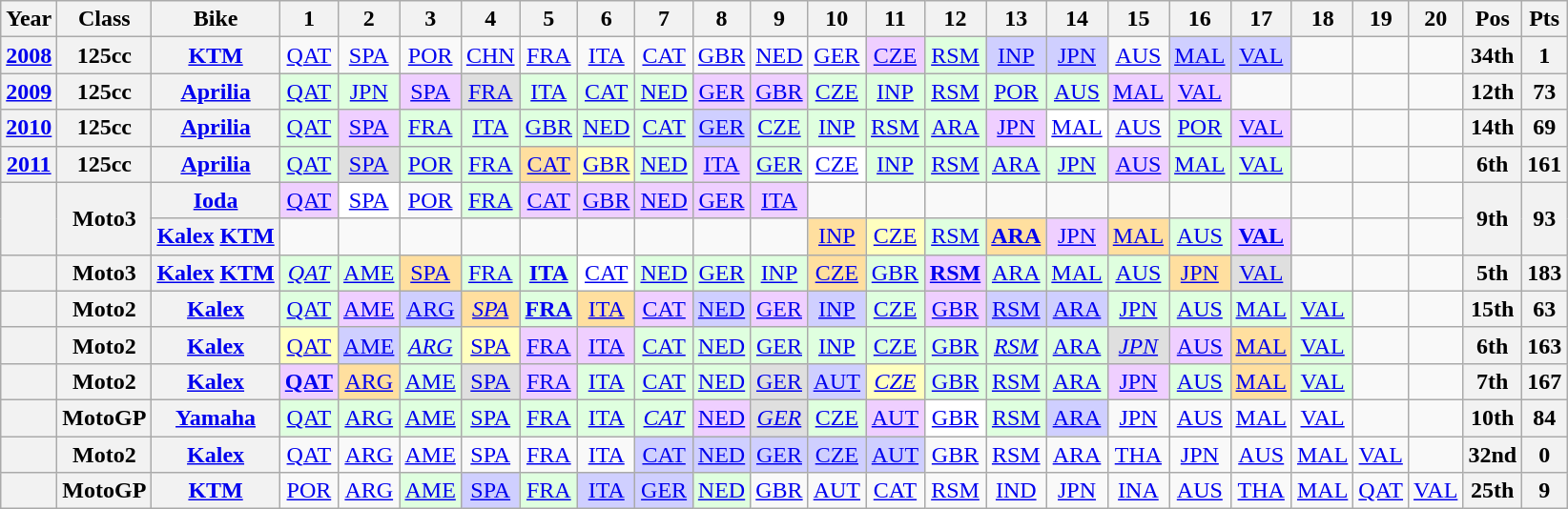<table class="wikitable" style="text-align:center">
<tr>
<th>Year</th>
<th>Class</th>
<th>Bike</th>
<th>1</th>
<th>2</th>
<th>3</th>
<th>4</th>
<th>5</th>
<th>6</th>
<th>7</th>
<th>8</th>
<th>9</th>
<th>10</th>
<th>11</th>
<th>12</th>
<th>13</th>
<th>14</th>
<th>15</th>
<th>16</th>
<th>17</th>
<th>18</th>
<th>19</th>
<th>20</th>
<th>Pos</th>
<th>Pts</th>
</tr>
<tr>
<th><a href='#'>2008</a></th>
<th>125cc</th>
<th><a href='#'>KTM</a></th>
<td><a href='#'>QAT</a></td>
<td><a href='#'>SPA</a></td>
<td><a href='#'>POR</a></td>
<td><a href='#'>CHN</a></td>
<td><a href='#'>FRA</a></td>
<td><a href='#'>ITA</a></td>
<td><a href='#'>CAT</a></td>
<td><a href='#'>GBR</a></td>
<td><a href='#'>NED</a></td>
<td><a href='#'>GER</a></td>
<td style="background:#efcfff;"><a href='#'>CZE</a><br></td>
<td style="background:#dfffdf;"><a href='#'>RSM</a><br></td>
<td style="background:#cfcfff;"><a href='#'>INP</a><br></td>
<td style="background:#cfcfff;"><a href='#'>JPN</a><br></td>
<td><a href='#'>AUS</a></td>
<td style="background:#cfcfff;"><a href='#'>MAL</a><br></td>
<td style="background:#cfcfff;"><a href='#'>VAL</a><br></td>
<td></td>
<td></td>
<td></td>
<th>34th</th>
<th>1</th>
</tr>
<tr>
<th><a href='#'>2009</a></th>
<th>125cc</th>
<th><a href='#'>Aprilia</a></th>
<td style="background:#dfffdf;"><a href='#'>QAT</a><br></td>
<td style="background:#dfffdf;"><a href='#'>JPN</a><br></td>
<td style="background:#efcfff;"><a href='#'>SPA</a><br></td>
<td style="background:#dfdfdf;"><a href='#'>FRA</a><br></td>
<td style="background:#dfffdf;"><a href='#'>ITA</a><br></td>
<td style="background:#dfffdf;"><a href='#'>CAT</a><br></td>
<td style="background:#dfffdf;"><a href='#'>NED</a><br></td>
<td style="background:#efcfff;"><a href='#'>GER</a><br></td>
<td style="background:#efcfff;"><a href='#'>GBR</a><br></td>
<td style="background:#dfffdf;"><a href='#'>CZE</a><br></td>
<td style="background:#dfffdf;"><a href='#'>INP</a><br></td>
<td style="background:#dfffdf;"><a href='#'>RSM</a><br></td>
<td style="background:#dfffdf;"><a href='#'>POR</a><br></td>
<td style="background:#dfffdf;"><a href='#'>AUS</a><br></td>
<td style="background:#efcfff;"><a href='#'>MAL</a><br></td>
<td style="background:#efcfff;"><a href='#'>VAL</a><br></td>
<td></td>
<td></td>
<td></td>
<td></td>
<th>12th</th>
<th>73</th>
</tr>
<tr>
<th><a href='#'>2010</a></th>
<th>125cc</th>
<th><a href='#'>Aprilia</a></th>
<td style="background:#dfffdf;"><a href='#'>QAT</a><br></td>
<td style="background:#efcfff;"><a href='#'>SPA</a><br></td>
<td style="background:#dfffdf;"><a href='#'>FRA</a><br></td>
<td style="background:#dfffdf;"><a href='#'>ITA</a><br></td>
<td style="background:#dfffdf;"><a href='#'>GBR</a><br></td>
<td style="background:#dfffdf;"><a href='#'>NED</a><br></td>
<td style="background:#dfffdf;"><a href='#'>CAT</a><br></td>
<td style="background:#cfcfff;"><a href='#'>GER</a><br></td>
<td style="background:#dfffdf;"><a href='#'>CZE</a><br></td>
<td style="background:#dfffdf;"><a href='#'>INP</a><br></td>
<td style="background:#dfffdf;"><a href='#'>RSM</a><br></td>
<td style="background:#dfffdf;"><a href='#'>ARA</a><br></td>
<td style="background:#efcfff;"><a href='#'>JPN</a><br></td>
<td style="background:#ffffff;"><a href='#'>MAL</a><br></td>
<td><a href='#'>AUS</a></td>
<td style="background:#dfffdf;"><a href='#'>POR</a><br></td>
<td style="background:#efcfff;"><a href='#'>VAL</a><br></td>
<td></td>
<td></td>
<td></td>
<th>14th</th>
<th>69</th>
</tr>
<tr>
<th><a href='#'>2011</a></th>
<th>125cc</th>
<th><a href='#'>Aprilia</a></th>
<td style="background:#dfffdf;"><a href='#'>QAT</a><br></td>
<td style="background:#dfdfdf;"><a href='#'>SPA</a><br></td>
<td style="background:#dfffdf;"><a href='#'>POR</a><br></td>
<td style="background:#dfffdf;"><a href='#'>FRA</a><br></td>
<td style="background:#ffdf9f;"><a href='#'>CAT</a><br></td>
<td style="background:#ffffbf;"><a href='#'>GBR</a><br></td>
<td style="background:#dfffdf;"><a href='#'>NED</a><br></td>
<td style="background:#efcfff;"><a href='#'>ITA</a><br></td>
<td style="background:#dfffdf;"><a href='#'>GER</a><br></td>
<td style="background:#ffffff;"><a href='#'>CZE</a><br></td>
<td style="background:#dfffdf;"><a href='#'>INP</a><br></td>
<td style="background:#dfffdf;"><a href='#'>RSM</a><br></td>
<td style="background:#dfffdf;"><a href='#'>ARA</a><br></td>
<td style="background:#dfffdf;"><a href='#'>JPN</a><br></td>
<td style="background:#efcfff;"><a href='#'>AUS</a><br></td>
<td style="background:#dfffdf;"><a href='#'>MAL</a><br></td>
<td style="background:#dfffdf;"><a href='#'>VAL</a><br></td>
<td></td>
<td></td>
<td></td>
<th>6th</th>
<th>161</th>
</tr>
<tr>
<th align="left" rowspan=2></th>
<th align="left" rowspan=2>Moto3</th>
<th><a href='#'>Ioda</a></th>
<td style="background:#efcfff;"><a href='#'>QAT</a><br></td>
<td style="background:#ffffff;"><a href='#'>SPA</a><br></td>
<td><a href='#'>POR</a></td>
<td style="background:#dfffdf;"><a href='#'>FRA</a><br></td>
<td style="background:#efcfff;"><a href='#'>CAT</a><br></td>
<td style="background:#efcfff;"><a href='#'>GBR</a><br></td>
<td style="background:#efcfff;"><a href='#'>NED</a><br></td>
<td style="background:#efcfff;"><a href='#'>GER</a><br></td>
<td style="background:#efcfff;"><a href='#'>ITA</a><br></td>
<td></td>
<td></td>
<td></td>
<td></td>
<td></td>
<td></td>
<td></td>
<td></td>
<td></td>
<td></td>
<td></td>
<th rowspan=2>9th</th>
<th rowspan=2>93</th>
</tr>
<tr>
<th><a href='#'>Kalex</a> <a href='#'>KTM</a></th>
<td></td>
<td></td>
<td></td>
<td></td>
<td></td>
<td></td>
<td></td>
<td></td>
<td></td>
<td style="background:#ffdf9f;"><a href='#'>INP</a><br></td>
<td style="background:#ffffbf;"><a href='#'>CZE</a><br></td>
<td style="background:#dfffdf;"><a href='#'>RSM</a><br></td>
<td style="background:#ffdf9f;"><strong><a href='#'>ARA</a></strong><br></td>
<td style="background:#efcfff;"><a href='#'>JPN</a><br></td>
<td style="background:#ffdf9f;"><a href='#'>MAL</a><br></td>
<td style="background:#dfffdf;"><a href='#'>AUS</a><br></td>
<td style="background:#EFCFFF;"><strong><a href='#'>VAL</a></strong><br></td>
<td></td>
<td></td>
<td></td>
</tr>
<tr>
<th></th>
<th>Moto3</th>
<th><a href='#'>Kalex</a> <a href='#'>KTM</a></th>
<td style="background:#dfffdf;"><em><a href='#'>QAT</a></em><br></td>
<td style="background:#dfffdf;"><a href='#'>AME</a><br></td>
<td style="background:#ffdf9f;"><a href='#'>SPA</a><br></td>
<td style="background:#dfffdf;"><a href='#'>FRA</a><br></td>
<td style="background:#dfffdf;"><strong><a href='#'>ITA</a></strong><br></td>
<td style="background:#ffffff;"><a href='#'>CAT</a><br></td>
<td style="background:#dfffdf;"><a href='#'>NED</a><br></td>
<td style="background:#dfffdf;"><a href='#'>GER</a><br></td>
<td style="background:#dfffdf;"><a href='#'>INP</a><br></td>
<td style="background:#ffdf9f;"><a href='#'>CZE</a><br></td>
<td style="background:#dfffdf;"><a href='#'>GBR</a><br></td>
<td style="background:#EFCFFF;"><strong><a href='#'>RSM</a></strong><br></td>
<td style="background:#dfffdf;"><a href='#'>ARA</a><br></td>
<td style="background:#dfffdf;"><a href='#'>MAL</a><br></td>
<td style="background:#dfffdf;"><a href='#'>AUS</a><br></td>
<td style="background:#ffdf9f;"><a href='#'>JPN</a><br></td>
<td style="background:#dfdfdf;"><a href='#'>VAL</a><br></td>
<td></td>
<td></td>
<td></td>
<th>5th</th>
<th>183</th>
</tr>
<tr>
<th></th>
<th>Moto2</th>
<th><a href='#'>Kalex</a></th>
<td style="background:#DFFFDF;"><a href='#'>QAT</a><br></td>
<td style="background:#EFCFFF;"><a href='#'>AME</a><br></td>
<td style="background:#cfcfff;"><a href='#'>ARG</a><br></td>
<td style="background:#ffdf9f;"><em><a href='#'>SPA</a></em><br></td>
<td style="background:#DFFFDF;"><strong><a href='#'>FRA</a></strong><br></td>
<td style="background:#ffdf9f;"><a href='#'>ITA</a><br></td>
<td style="background:#EFCFFF;"><a href='#'>CAT</a><br></td>
<td style="background:#cfcfff;"><a href='#'>NED</a><br></td>
<td style="background:#EFCFFF;"><a href='#'>GER</a><br></td>
<td style="background:#cfcfff;"><a href='#'>INP</a><br></td>
<td style="background:#dfffdf;"><a href='#'>CZE</a><br></td>
<td style="background:#EFCFFF;"><a href='#'>GBR</a><br></td>
<td style="background:#cfcfff;"><a href='#'>RSM</a><br></td>
<td style="background:#cfcfff;"><a href='#'>ARA</a><br></td>
<td style="background:#dfffdf;"><a href='#'>JPN</a><br></td>
<td style="background:#dfffdf;"><a href='#'>AUS</a><br></td>
<td style="background:#dfffdf;"><a href='#'>MAL</a><br></td>
<td style="background:#dfffdf;"><a href='#'>VAL</a><br></td>
<td></td>
<td></td>
<th>15th</th>
<th>63</th>
</tr>
<tr>
<th></th>
<th>Moto2</th>
<th><a href='#'>Kalex</a></th>
<td style="background:#ffffbf;"><a href='#'>QAT</a><br></td>
<td style="background:#cfcfff;"><a href='#'>AME</a><br></td>
<td style="background:#dfffdf;"><em><a href='#'>ARG</a></em><br></td>
<td style="background:#ffffbf;"><a href='#'>SPA</a><br></td>
<td style="background:#EFCFFF;"><a href='#'>FRA</a><br></td>
<td style="background:#EFCFFF;"><a href='#'>ITA</a><br></td>
<td style="background:#dfffdf;"><a href='#'>CAT</a><br></td>
<td style="background:#dfffdf;"><a href='#'>NED</a><br></td>
<td style="background:#dfffdf;"><a href='#'>GER</a><br></td>
<td style="background:#dfffdf;"><a href='#'>INP</a><br></td>
<td style="background:#dfffdf;"><a href='#'>CZE</a><br></td>
<td style="background:#dfffdf;"><a href='#'>GBR</a><br></td>
<td style="background:#dfffdf;"><em><a href='#'>RSM</a></em><br></td>
<td style="background:#dfffdf;"><a href='#'>ARA</a><br></td>
<td style="background:#dfdfdf;"><em><a href='#'>JPN</a></em><br></td>
<td style="background:#EFCFFF;"><a href='#'>AUS</a><br></td>
<td style="background:#ffdf9f;"><a href='#'>MAL</a><br></td>
<td style="background:#dfffdf;"><a href='#'>VAL</a><br></td>
<td></td>
<td></td>
<th>6th</th>
<th>163</th>
</tr>
<tr>
<th></th>
<th>Moto2</th>
<th><a href='#'>Kalex</a></th>
<td style="background:#efcfff;"><strong><a href='#'>QAT</a></strong><br></td>
<td style="background:#ffdf9f;"><a href='#'>ARG</a><br></td>
<td style="background:#dfffdf;"><a href='#'>AME</a><br></td>
<td style="background:#dfdfdf;"><a href='#'>SPA</a><br></td>
<td style="background:#EFCFFF;"><a href='#'>FRA</a><br></td>
<td style="background:#dfffdf;"><a href='#'>ITA</a><br></td>
<td style="background:#dfffdf;"><a href='#'>CAT</a><br></td>
<td style="background:#dfffdf;"><a href='#'>NED</a><br></td>
<td style="background:#dfdfdf;"><a href='#'>GER</a><br></td>
<td style="background:#cfcfff;"><a href='#'>AUT</a><br></td>
<td style="background:#ffffbf;"><em><a href='#'>CZE</a></em><br></td>
<td style="background:#dfffdf;"><a href='#'>GBR</a><br></td>
<td style="background:#dfffdf;"><a href='#'>RSM</a><br></td>
<td style="background:#dfffdf;"><a href='#'>ARA</a><br></td>
<td style="background:#efcfff;"><a href='#'>JPN</a><br></td>
<td style="background:#dfffdf;"><a href='#'>AUS</a><br></td>
<td style="background:#ffdf9f;"><a href='#'>MAL</a><br></td>
<td style="background:#dfffdf;"><a href='#'>VAL</a><br></td>
<td></td>
<td></td>
<th>7th</th>
<th>167</th>
</tr>
<tr>
<th></th>
<th>MotoGP</th>
<th><a href='#'>Yamaha</a></th>
<td style="background:#dfffdf;"><a href='#'>QAT</a><br></td>
<td style="background:#dfffdf;"><a href='#'>ARG</a><br></td>
<td style="background:#dfffdf;"><a href='#'>AME</a><br></td>
<td style="background:#dfffdf;"><a href='#'>SPA</a><br></td>
<td style="background:#dfffdf;"><a href='#'>FRA</a><br></td>
<td style="background:#dfffdf;"><a href='#'>ITA</a><br></td>
<td style="background:#dfffdf;"><em><a href='#'>CAT</a></em><br></td>
<td style="background:#efcfff;"><a href='#'>NED</a><br></td>
<td style="background:#dfdfdf;"><em><a href='#'>GER</a></em><br></td>
<td style="background:#dfffdf;"><a href='#'>CZE</a><br></td>
<td style="background:#efcfff;"><a href='#'>AUT</a><br></td>
<td style="background:#ffffff;"><a href='#'>GBR</a><br></td>
<td style="background:#dfffdf;"><a href='#'>RSM</a><br></td>
<td style="background:#cfcfff;"><a href='#'>ARA</a><br></td>
<td><a href='#'>JPN</a></td>
<td><a href='#'>AUS</a></td>
<td><a href='#'>MAL</a></td>
<td><a href='#'>VAL</a></td>
<td></td>
<td></td>
<th>10th</th>
<th>84</th>
</tr>
<tr>
<th></th>
<th>Moto2</th>
<th><a href='#'>Kalex</a></th>
<td><a href='#'>QAT</a></td>
<td><a href='#'>ARG</a></td>
<td><a href='#'>AME</a></td>
<td><a href='#'>SPA</a></td>
<td><a href='#'>FRA</a></td>
<td><a href='#'>ITA</a></td>
<td style="background:#cfcfff;"><a href='#'>CAT</a><br></td>
<td style="background:#cfcfff;"><a href='#'>NED</a><br></td>
<td style="background:#cfcfff;"><a href='#'>GER</a><br></td>
<td style="background:#cfcfff;"><a href='#'>CZE</a><br></td>
<td style="background:#cfcfff;"><a href='#'>AUT</a><br></td>
<td><a href='#'>GBR</a></td>
<td><a href='#'>RSM</a></td>
<td><a href='#'>ARA</a></td>
<td><a href='#'>THA</a></td>
<td><a href='#'>JPN</a></td>
<td><a href='#'>AUS</a></td>
<td><a href='#'>MAL</a></td>
<td><a href='#'>VAL</a></td>
<td></td>
<th>32nd</th>
<th>0</th>
</tr>
<tr>
<th></th>
<th>MotoGP</th>
<th><a href='#'>KTM</a></th>
<td><a href='#'>POR</a></td>
<td><a href='#'>ARG</a></td>
<td style="background:#dfffdf;"><a href='#'>AME</a><br></td>
<td style="background:#cfcfff;"><a href='#'>SPA</a><br></td>
<td style="background:#dfffdf;"><a href='#'>FRA</a><br></td>
<td style="background:#cfcfff;"><a href='#'>ITA</a><br></td>
<td style="background:#cfcfff;"><a href='#'>GER</a><br></td>
<td style="background:#dfffdf;"><a href='#'>NED</a><br></td>
<td><a href='#'>GBR</a></td>
<td><a href='#'>AUT</a></td>
<td><a href='#'>CAT</a></td>
<td><a href='#'>RSM</a></td>
<td><a href='#'>IND</a></td>
<td><a href='#'>JPN</a></td>
<td><a href='#'>INA</a></td>
<td><a href='#'>AUS</a></td>
<td><a href='#'>THA</a></td>
<td><a href='#'>MAL</a></td>
<td><a href='#'>QAT</a></td>
<td><a href='#'>VAL</a></td>
<th>25th</th>
<th>9</th>
</tr>
</table>
